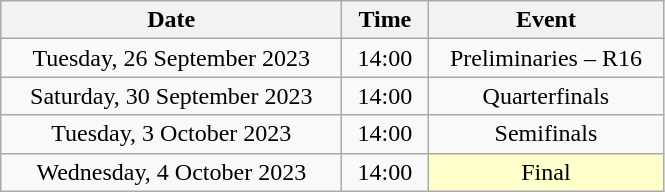<table class="wikitable" style="text-align:center;">
<tr>
<th width=220>Date</th>
<th width=50>Time</th>
<th width=150>Event</th>
</tr>
<tr>
<td>Tuesday, 26 September 2023</td>
<td>14:00</td>
<td>Preliminaries – R16</td>
</tr>
<tr>
<td>Saturday, 30 September 2023</td>
<td>14:00</td>
<td>Quarterfinals</td>
</tr>
<tr>
<td>Tuesday, 3 October 2023</td>
<td>14:00</td>
<td>Semifinals</td>
</tr>
<tr>
<td>Wednesday, 4 October 2023</td>
<td>14:00</td>
<td bgcolor=ffffcc>Final</td>
</tr>
</table>
